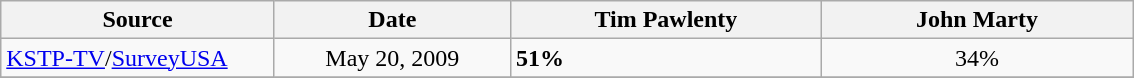<table class="wikitable collapsible">
<tr>
<th width="175px">Source</th>
<th width="150px">Date</th>
<th width="200px" align="center">Tim Pawlenty</th>
<th width="200px" align="center">John Marty</th>
</tr>
<tr>
<td><a href='#'>KSTP-TV</a>/<a href='#'>SurveyUSA</a></td>
<td align="center">May 20, 2009</td>
<td><strong>51%</strong></td>
<td align="center">34%</td>
</tr>
<tr>
</tr>
</table>
